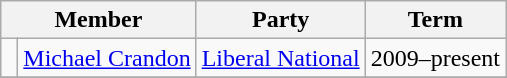<table class="wikitable">
<tr>
<th colspan="2">Member</th>
<th>Party</th>
<th>Term</th>
</tr>
<tr>
<td> </td>
<td><a href='#'>Michael Crandon</a></td>
<td><a href='#'>Liberal National</a></td>
<td>2009–present</td>
</tr>
<tr>
</tr>
</table>
